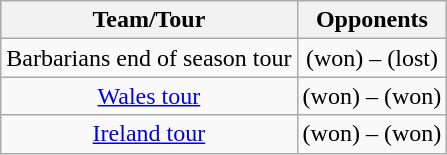<table class="wikitable" style="text-align:center;" border="1">
<tr>
<th style="width="100">Team/Tour</th>
<th style="width"390">Opponents</th>
</tr>
<tr>
<td>Barbarians end of season tour</td>
<td align=center> (won) –  (lost)</td>
</tr>
<tr>
<td><a href='#'>Wales tour</a></td>
<td align=center> (won) –  (won)</td>
</tr>
<tr>
<td><a href='#'>Ireland tour</a></td>
<td align=center> (won) –  (won)</td>
</tr>
</table>
